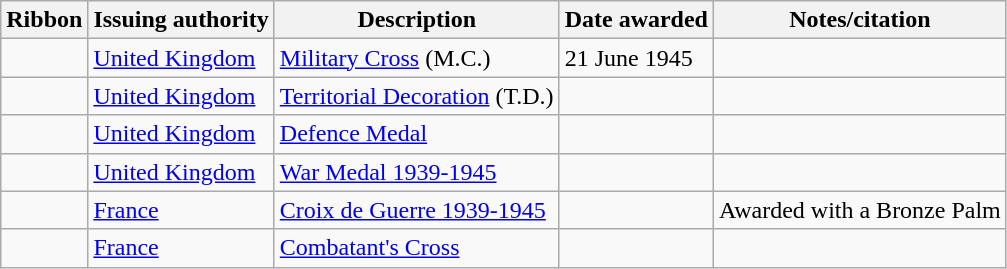<table class="wikitable">
<tr>
<th>Ribbon</th>
<th>Issuing authority</th>
<th>Description</th>
<th>Date awarded</th>
<th>Notes/citation</th>
</tr>
<tr>
<td></td>
<td><a href='#'>United Kingdom</a></td>
<td><a href='#'>Military Cross</a> (M.C.)</td>
<td>21 June 1945</td>
<td></td>
</tr>
<tr>
<td></td>
<td><a href='#'>United Kingdom</a></td>
<td><a href='#'>Territorial Decoration</a> (T.D.)</td>
<td></td>
<td></td>
</tr>
<tr>
<td></td>
<td><a href='#'>United Kingdom</a></td>
<td><a href='#'>Defence Medal</a></td>
<td></td>
<td></td>
</tr>
<tr>
<td></td>
<td><a href='#'>United Kingdom</a></td>
<td><a href='#'>War Medal 1939-1945</a></td>
<td></td>
<td></td>
</tr>
<tr>
<td></td>
<td><a href='#'>France</a></td>
<td><a href='#'>Croix de Guerre 1939-1945</a></td>
<td></td>
<td>Awarded with a Bronze Palm</td>
</tr>
<tr>
<td></td>
<td><a href='#'>France</a></td>
<td><a href='#'>Combatant's Cross</a></td>
<td></td>
<td></td>
</tr>
</table>
